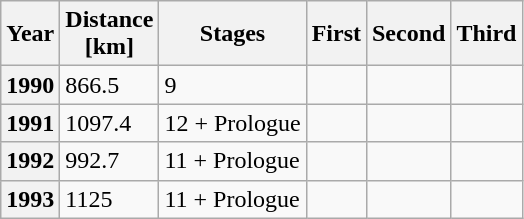<table class="wikitable">
<tr>
<th>Year</th>
<th>Distance<br>[km]</th>
<th>Stages</th>
<th>First</th>
<th>Second</th>
<th>Third</th>
</tr>
<tr>
<th>1990</th>
<td>866.5</td>
<td>9</td>
<td></td>
<td></td>
<td></td>
</tr>
<tr>
<th>1991</th>
<td>1097.4</td>
<td>12 + Prologue</td>
<td></td>
<td></td>
<td></td>
</tr>
<tr>
<th>1992</th>
<td>992.7</td>
<td>11 + Prologue</td>
<td></td>
<td></td>
<td></td>
</tr>
<tr>
<th>1993</th>
<td>1125</td>
<td>11 + Prologue</td>
<td></td>
<td></td>
<td></td>
</tr>
</table>
